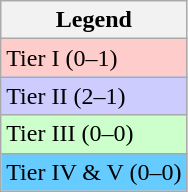<table class="wikitable">
<tr>
<th>Legend</th>
</tr>
<tr>
<td bgcolor="#ffcccc">Tier I (0–1)</td>
</tr>
<tr>
<td bgcolor="#ccccff">Tier II (2–1)</td>
</tr>
<tr>
<td bgcolor="#CCFFCC">Tier III (0–0)</td>
</tr>
<tr>
<td bgcolor="#66CCFF">Tier IV & V (0–0)</td>
</tr>
</table>
